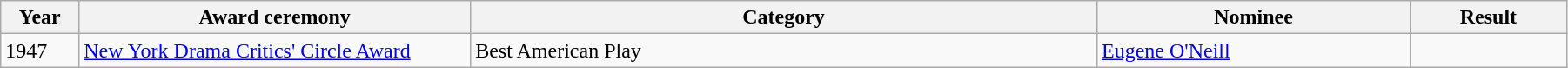<table class="wikitable" style="width:95%;">
<tr>
<th style="width:5%;">Year</th>
<th style="width:25%;">Award ceremony</th>
<th style="width:40%;">Category</th>
<th style="width:20%;">Nominee</th>
<th style="width:10%;">Result</th>
</tr>
<tr>
<td>1947</td>
<td><a href='#'>New York Drama Critics' Circle Award</a></td>
<td>Best American Play</td>
<td><a href='#'>Eugene O'Neill</a></td>
<td></td>
</tr>
</table>
